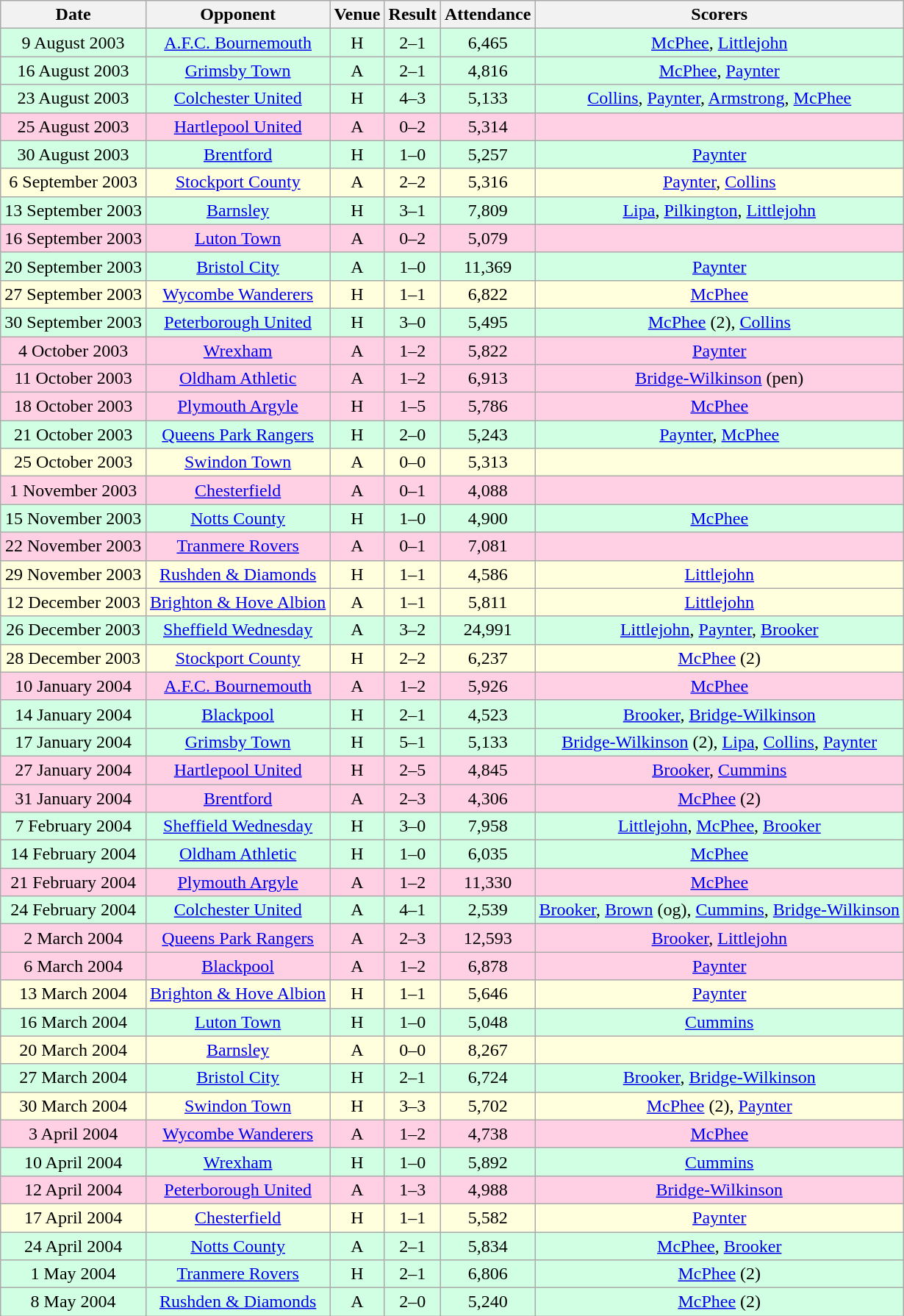<table class="wikitable sortable" style="font-size:100%; text-align:center">
<tr>
<th>Date</th>
<th>Opponent</th>
<th>Venue</th>
<th>Result</th>
<th>Attendance</th>
<th>Scorers</th>
</tr>
<tr style="background-color: #d0ffe3;">
<td>9 August 2003</td>
<td><a href='#'>A.F.C. Bournemouth</a></td>
<td>H</td>
<td>2–1</td>
<td>6,465</td>
<td><a href='#'>McPhee</a>, <a href='#'>Littlejohn</a></td>
</tr>
<tr style="background-color: #d0ffe3;">
<td>16 August 2003</td>
<td><a href='#'>Grimsby Town</a></td>
<td>A</td>
<td>2–1</td>
<td>4,816</td>
<td><a href='#'>McPhee</a>, <a href='#'>Paynter</a></td>
</tr>
<tr style="background-color: #d0ffe3;">
<td>23 August 2003</td>
<td><a href='#'>Colchester United</a></td>
<td>H</td>
<td>4–3</td>
<td>5,133</td>
<td><a href='#'>Collins</a>, <a href='#'>Paynter</a>, <a href='#'>Armstrong</a>, <a href='#'>McPhee</a></td>
</tr>
<tr style="background-color: #ffd0e3;">
<td>25 August 2003</td>
<td><a href='#'>Hartlepool United</a></td>
<td>A</td>
<td>0–2</td>
<td>5,314</td>
<td></td>
</tr>
<tr style="background-color: #d0ffe3;">
<td>30 August 2003</td>
<td><a href='#'>Brentford</a></td>
<td>H</td>
<td>1–0</td>
<td>5,257</td>
<td><a href='#'>Paynter</a></td>
</tr>
<tr style="background-color: #ffffdd;">
<td>6 September 2003</td>
<td><a href='#'>Stockport County</a></td>
<td>A</td>
<td>2–2</td>
<td>5,316</td>
<td><a href='#'>Paynter</a>, <a href='#'>Collins</a></td>
</tr>
<tr style="background-color: #d0ffe3;">
<td>13 September 2003</td>
<td><a href='#'>Barnsley</a></td>
<td>H</td>
<td>3–1</td>
<td>7,809</td>
<td><a href='#'>Lipa</a>, <a href='#'>Pilkington</a>, <a href='#'>Littlejohn</a></td>
</tr>
<tr style="background-color: #ffd0e3;">
<td>16 September 2003</td>
<td><a href='#'>Luton Town</a></td>
<td>A</td>
<td>0–2</td>
<td>5,079</td>
<td></td>
</tr>
<tr style="background-color: #d0ffe3;">
<td>20 September 2003</td>
<td><a href='#'>Bristol City</a></td>
<td>A</td>
<td>1–0</td>
<td>11,369</td>
<td><a href='#'>Paynter</a></td>
</tr>
<tr style="background-color: #ffffdd;">
<td>27 September 2003</td>
<td><a href='#'>Wycombe Wanderers</a></td>
<td>H</td>
<td>1–1</td>
<td>6,822</td>
<td><a href='#'>McPhee</a></td>
</tr>
<tr style="background-color: #d0ffe3;">
<td>30 September 2003</td>
<td><a href='#'>Peterborough United</a></td>
<td>H</td>
<td>3–0</td>
<td>5,495</td>
<td><a href='#'>McPhee</a> (2), <a href='#'>Collins</a></td>
</tr>
<tr style="background-color: #ffd0e3;">
<td>4 October 2003</td>
<td><a href='#'>Wrexham</a></td>
<td>A</td>
<td>1–2</td>
<td>5,822</td>
<td><a href='#'>Paynter</a></td>
</tr>
<tr style="background-color: #ffd0e3;">
<td>11 October 2003</td>
<td><a href='#'>Oldham Athletic</a></td>
<td>A</td>
<td>1–2</td>
<td>6,913</td>
<td><a href='#'>Bridge-Wilkinson</a> (pen)</td>
</tr>
<tr style="background-color: #ffd0e3;">
<td>18 October 2003</td>
<td><a href='#'>Plymouth Argyle</a></td>
<td>H</td>
<td>1–5</td>
<td>5,786</td>
<td><a href='#'>McPhee</a></td>
</tr>
<tr style="background-color: #d0ffe3;">
<td>21 October 2003</td>
<td><a href='#'>Queens Park Rangers</a></td>
<td>H</td>
<td>2–0</td>
<td>5,243</td>
<td><a href='#'>Paynter</a>, <a href='#'>McPhee</a></td>
</tr>
<tr style="background-color: #ffffdd;">
<td>25 October 2003</td>
<td><a href='#'>Swindon Town</a></td>
<td>A</td>
<td>0–0</td>
<td>5,313</td>
<td></td>
</tr>
<tr style="background-color: #ffd0e3;">
<td>1 November 2003</td>
<td><a href='#'>Chesterfield</a></td>
<td>A</td>
<td>0–1</td>
<td>4,088</td>
<td></td>
</tr>
<tr style="background-color: #d0ffe3;">
<td>15 November 2003</td>
<td><a href='#'>Notts County</a></td>
<td>H</td>
<td>1–0</td>
<td>4,900</td>
<td><a href='#'>McPhee</a></td>
</tr>
<tr style="background-color: #ffd0e3;">
<td>22 November 2003</td>
<td><a href='#'>Tranmere Rovers</a></td>
<td>A</td>
<td>0–1</td>
<td>7,081</td>
<td></td>
</tr>
<tr style="background-color: #ffffdd;">
<td>29 November 2003</td>
<td><a href='#'>Rushden & Diamonds</a></td>
<td>H</td>
<td>1–1</td>
<td>4,586</td>
<td><a href='#'>Littlejohn</a></td>
</tr>
<tr style="background-color: #ffffdd;">
<td>12 December 2003</td>
<td><a href='#'>Brighton & Hove Albion</a></td>
<td>A</td>
<td>1–1</td>
<td>5,811</td>
<td><a href='#'>Littlejohn</a></td>
</tr>
<tr style="background-color: #d0ffe3;">
<td>26 December 2003</td>
<td><a href='#'>Sheffield Wednesday</a></td>
<td>A</td>
<td>3–2</td>
<td>24,991</td>
<td><a href='#'>Littlejohn</a>, <a href='#'>Paynter</a>, <a href='#'>Brooker</a></td>
</tr>
<tr style="background-color: #ffffdd;">
<td>28 December 2003</td>
<td><a href='#'>Stockport County</a></td>
<td>H</td>
<td>2–2</td>
<td>6,237</td>
<td><a href='#'>McPhee</a> (2)</td>
</tr>
<tr style="background-color: #ffd0e3;">
<td>10 January 2004</td>
<td><a href='#'>A.F.C. Bournemouth</a></td>
<td>A</td>
<td>1–2</td>
<td>5,926</td>
<td><a href='#'>McPhee</a></td>
</tr>
<tr style="background-color: #d0ffe3;">
<td>14 January 2004</td>
<td><a href='#'>Blackpool</a></td>
<td>H</td>
<td>2–1</td>
<td>4,523</td>
<td><a href='#'>Brooker</a>, <a href='#'>Bridge-Wilkinson</a></td>
</tr>
<tr style="background-color: #d0ffe3;">
<td>17 January 2004</td>
<td><a href='#'>Grimsby Town</a></td>
<td>H</td>
<td>5–1</td>
<td>5,133</td>
<td><a href='#'>Bridge-Wilkinson</a> (2), <a href='#'>Lipa</a>, <a href='#'>Collins</a>, <a href='#'>Paynter</a></td>
</tr>
<tr style="background-color: #ffd0e3;">
<td>27 January 2004</td>
<td><a href='#'>Hartlepool United</a></td>
<td>H</td>
<td>2–5</td>
<td>4,845</td>
<td><a href='#'>Brooker</a>, <a href='#'>Cummins</a></td>
</tr>
<tr style="background-color: #ffd0e3;">
<td>31 January 2004</td>
<td><a href='#'>Brentford</a></td>
<td>A</td>
<td>2–3</td>
<td>4,306</td>
<td><a href='#'>McPhee</a> (2)</td>
</tr>
<tr style="background-color: #d0ffe3;">
<td>7 February 2004</td>
<td><a href='#'>Sheffield Wednesday</a></td>
<td>H</td>
<td>3–0</td>
<td>7,958</td>
<td><a href='#'>Littlejohn</a>, <a href='#'>McPhee</a>, <a href='#'>Brooker</a></td>
</tr>
<tr style="background-color: #d0ffe3;">
<td>14 February 2004</td>
<td><a href='#'>Oldham Athletic</a></td>
<td>H</td>
<td>1–0</td>
<td>6,035</td>
<td><a href='#'>McPhee</a></td>
</tr>
<tr style="background-color: #ffd0e3;">
<td>21 February 2004</td>
<td><a href='#'>Plymouth Argyle</a></td>
<td>A</td>
<td>1–2</td>
<td>11,330</td>
<td><a href='#'>McPhee</a></td>
</tr>
<tr style="background-color: #d0ffe3;">
<td>24 February 2004</td>
<td><a href='#'>Colchester United</a></td>
<td>A</td>
<td>4–1</td>
<td>2,539</td>
<td><a href='#'>Brooker</a>, <a href='#'>Brown</a> (og), <a href='#'>Cummins</a>, <a href='#'>Bridge-Wilkinson</a></td>
</tr>
<tr style="background-color: #ffd0e3;">
<td>2 March 2004</td>
<td><a href='#'>Queens Park Rangers</a></td>
<td>A</td>
<td>2–3</td>
<td>12,593</td>
<td><a href='#'>Brooker</a>, <a href='#'>Littlejohn</a></td>
</tr>
<tr style="background-color: #ffd0e3;">
<td>6 March 2004</td>
<td><a href='#'>Blackpool</a></td>
<td>A</td>
<td>1–2</td>
<td>6,878</td>
<td><a href='#'>Paynter</a></td>
</tr>
<tr style="background-color: #ffffdd;">
<td>13 March 2004</td>
<td><a href='#'>Brighton & Hove Albion</a></td>
<td>H</td>
<td>1–1</td>
<td>5,646</td>
<td><a href='#'>Paynter</a></td>
</tr>
<tr style="background-color: #d0ffe3;">
<td>16 March 2004</td>
<td><a href='#'>Luton Town</a></td>
<td>H</td>
<td>1–0</td>
<td>5,048</td>
<td><a href='#'>Cummins</a></td>
</tr>
<tr style="background-color: #ffffdd;">
<td>20 March 2004</td>
<td><a href='#'>Barnsley</a></td>
<td>A</td>
<td>0–0</td>
<td>8,267</td>
<td></td>
</tr>
<tr style="background-color: #d0ffe3;">
<td>27 March 2004</td>
<td><a href='#'>Bristol City</a></td>
<td>H</td>
<td>2–1</td>
<td>6,724</td>
<td><a href='#'>Brooker</a>, <a href='#'>Bridge-Wilkinson</a></td>
</tr>
<tr style="background-color: #ffffdd;">
<td>30 March 2004</td>
<td><a href='#'>Swindon Town</a></td>
<td>H</td>
<td>3–3</td>
<td>5,702</td>
<td><a href='#'>McPhee</a> (2), <a href='#'>Paynter</a></td>
</tr>
<tr style="background-color: #ffd0e3;">
<td>3 April 2004</td>
<td><a href='#'>Wycombe Wanderers</a></td>
<td>A</td>
<td>1–2</td>
<td>4,738</td>
<td><a href='#'>McPhee</a></td>
</tr>
<tr style="background-color: #d0ffe3;">
<td>10 April 2004</td>
<td><a href='#'>Wrexham</a></td>
<td>H</td>
<td>1–0</td>
<td>5,892</td>
<td><a href='#'>Cummins</a></td>
</tr>
<tr style="background-color: #ffd0e3;">
<td>12 April 2004</td>
<td><a href='#'>Peterborough United</a></td>
<td>A</td>
<td>1–3</td>
<td>4,988</td>
<td><a href='#'>Bridge-Wilkinson</a></td>
</tr>
<tr style="background-color: #ffffdd;">
<td>17 April 2004</td>
<td><a href='#'>Chesterfield</a></td>
<td>H</td>
<td>1–1</td>
<td>5,582</td>
<td><a href='#'>Paynter</a></td>
</tr>
<tr style="background-color: #d0ffe3;">
<td>24 April 2004</td>
<td><a href='#'>Notts County</a></td>
<td>A</td>
<td>2–1</td>
<td>5,834</td>
<td><a href='#'>McPhee</a>, <a href='#'>Brooker</a></td>
</tr>
<tr style="background-color: #d0ffe3;">
<td>1 May 2004</td>
<td><a href='#'>Tranmere Rovers</a></td>
<td>H</td>
<td>2–1</td>
<td>6,806</td>
<td><a href='#'>McPhee</a> (2)</td>
</tr>
<tr style="background-color: #d0ffe3;">
<td>8 May 2004</td>
<td><a href='#'>Rushden & Diamonds</a></td>
<td>A</td>
<td>2–0</td>
<td>5,240</td>
<td><a href='#'>McPhee</a> (2)</td>
</tr>
</table>
